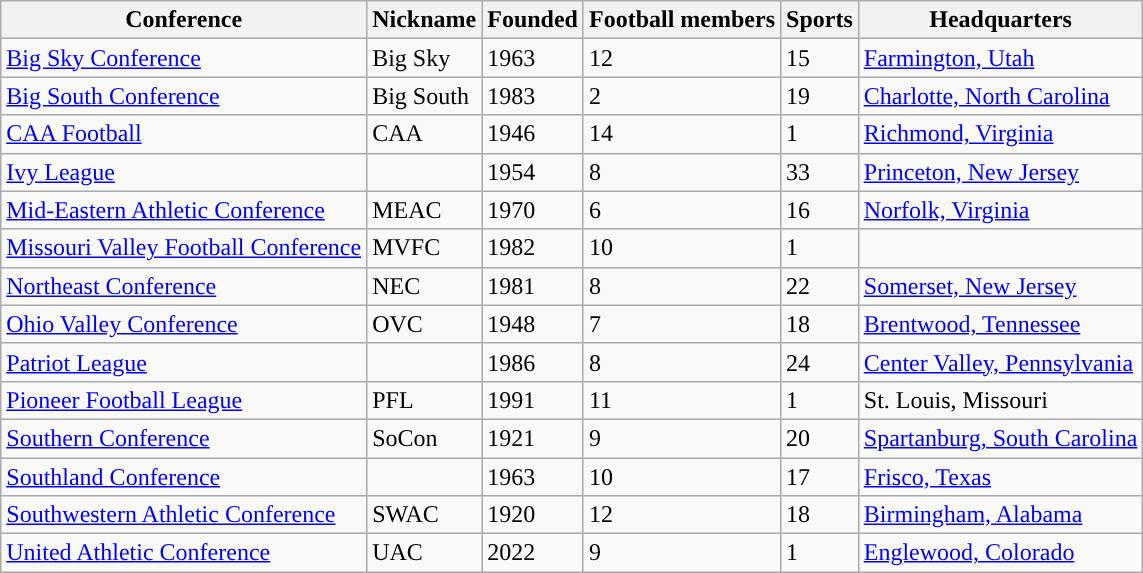<table class="wikitable sortable">
<tr>
<th width=px>Conference</th>
<th width=px>Nickname</th>
<th width=px>Founded</th>
<th width=px>Football members</th>
<th width=px>Sports</th>
<th width=px>Headquarters</th>
</tr>
<tr>
<td><a href='#'>Big Sky Conference</a></td>
<td>Big Sky</td>
<td>1963</td>
<td>12</td>
<td>15</td>
<td><a href='#'>Farmington, Utah</a></td>
</tr>
<tr>
<td><a href='#'>Big South Conference</a></td>
<td>Big South</td>
<td>1983</td>
<td>2</td>
<td>19</td>
<td><a href='#'>Charlotte, North Carolina</a></td>
</tr>
<tr>
<td><a href='#'>CAA Football</a></td>
<td>CAA</td>
<td>1946</td>
<td>14</td>
<td>1</td>
<td><a href='#'>Richmond, Virginia</a></td>
</tr>
<tr>
<td><a href='#'>Ivy League</a></td>
<td></td>
<td>1954</td>
<td>8</td>
<td>33</td>
<td><a href='#'>Princeton, New Jersey</a></td>
</tr>
<tr>
<td><a href='#'>Mid-Eastern Athletic Conference</a></td>
<td>MEAC</td>
<td>1970</td>
<td>6</td>
<td>16</td>
<td><a href='#'>Norfolk, Virginia</a></td>
</tr>
<tr>
<td><a href='#'>Missouri Valley Football Conference</a></td>
<td>MVFC</td>
<td>1982</td>
<td>10</td>
<td>1</td>
<td></td>
</tr>
<tr>
<td><a href='#'>Northeast Conference</a></td>
<td>NEC</td>
<td>1981</td>
<td>8</td>
<td>22</td>
<td><a href='#'>Somerset, New Jersey</a></td>
</tr>
<tr>
<td><a href='#'>Ohio Valley Conference</a></td>
<td>OVC</td>
<td>1948</td>
<td>7</td>
<td>18</td>
<td><a href='#'>Brentwood, Tennessee</a></td>
</tr>
<tr>
<td><a href='#'>Patriot League</a></td>
<td></td>
<td>1986</td>
<td>8</td>
<td>24</td>
<td><a href='#'>Center Valley, Pennsylvania</a></td>
</tr>
<tr>
<td><a href='#'>Pioneer Football League</a></td>
<td>PFL</td>
<td>1991</td>
<td>11</td>
<td>1</td>
<td>St. Louis, Missouri</td>
</tr>
<tr>
<td><a href='#'>Southern Conference</a></td>
<td>SoCon</td>
<td>1921</td>
<td>9</td>
<td>20</td>
<td><a href='#'>Spartanburg, South Carolina</a></td>
</tr>
<tr>
<td><a href='#'>Southland Conference</a></td>
<td></td>
<td>1963</td>
<td>10</td>
<td>17</td>
<td><a href='#'>Frisco, Texas</a></td>
</tr>
<tr>
<td><a href='#'>Southwestern Athletic Conference</a></td>
<td>SWAC</td>
<td>1920</td>
<td>12</td>
<td>18</td>
<td><a href='#'>Birmingham, Alabama</a></td>
</tr>
<tr>
<td><a href='#'>United Athletic Conference</a></td>
<td>UAC</td>
<td>2022</td>
<td>9</td>
<td>1</td>
<td><a href='#'>Englewood, Colorado</a></td>
</tr>
</table>
